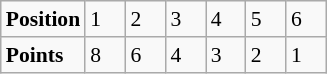<table class="wikitable" style="font-size: 90%;">
<tr>
<td><strong>Position</strong></td>
<td width=20>1</td>
<td width=20>2</td>
<td width=20>3</td>
<td width=20>4</td>
<td width=20>5</td>
<td width=20>6</td>
</tr>
<tr>
<td><strong>Points</strong></td>
<td>8</td>
<td>6</td>
<td>4</td>
<td>3</td>
<td>2</td>
<td>1</td>
</tr>
</table>
